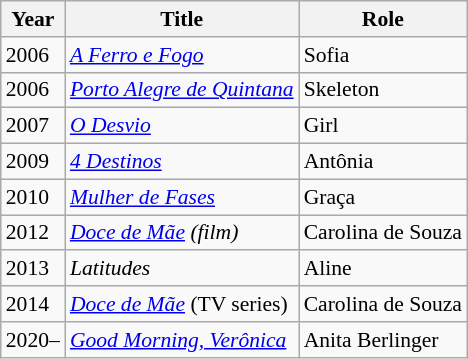<table class="wikitable" style="font-size: 90%;">
<tr>
<th>Year</th>
<th>Title</th>
<th>Role</th>
</tr>
<tr>
<td>2006</td>
<td><em><a href='#'>A Ferro e Fogo</a></em></td>
<td>Sofia</td>
</tr>
<tr>
<td>2006</td>
<td><em><a href='#'>Porto Alegre de Quintana</a></em></td>
<td>Skeleton</td>
</tr>
<tr>
<td>2007</td>
<td><em><a href='#'>O Desvio</a></em></td>
<td>Girl</td>
</tr>
<tr>
<td>2009</td>
<td><em><a href='#'>4 Destinos</a></em></td>
<td>Antônia</td>
</tr>
<tr>
<td>2010</td>
<td><em><a href='#'>Mulher de Fases</a></em></td>
<td>Graça</td>
</tr>
<tr>
<td>2012</td>
<td><em><a href='#'>Doce de Mãe</a> (film)</em></td>
<td>Carolina de Souza</td>
</tr>
<tr>
<td>2013</td>
<td><em>Latitudes</em></td>
<td>Aline</td>
</tr>
<tr>
<td>2014</td>
<td><em><a href='#'>Doce de Mãe</a></em> (TV series)</td>
<td>Carolina de Souza</td>
</tr>
<tr>
<td>2020–</td>
<td><em><a href='#'>Good Morning, Verônica</a></em></td>
<td>Anita Berlinger</td>
</tr>
</table>
